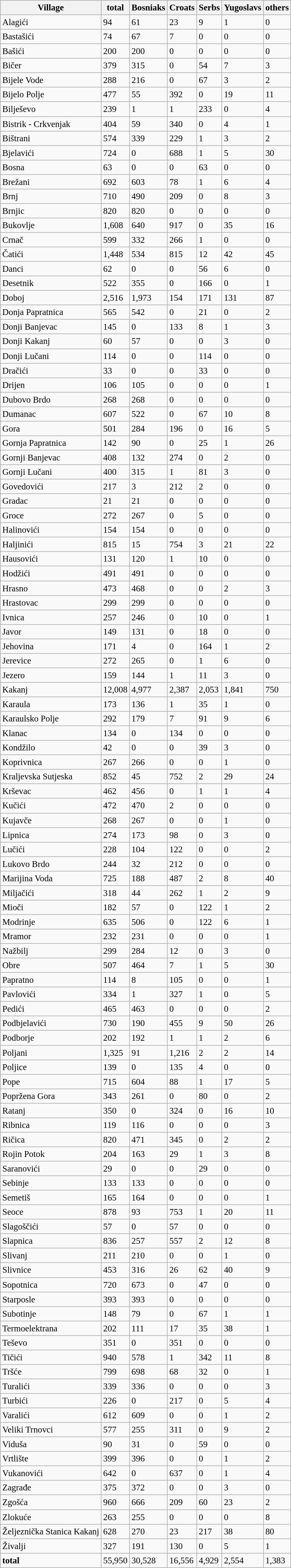<table class="wikitable" style="font-size: 95%;">
<tr>
<th>Village</th>
<th>total</th>
<th>Bosniaks</th>
<th>Croats</th>
<th>Serbs</th>
<th>Yugoslavs</th>
<th>others</th>
</tr>
<tr>
<td rowspan="1">Alagići</td>
<td>94</td>
<td>61</td>
<td>23</td>
<td>9</td>
<td>1</td>
<td>0</td>
</tr>
<tr>
<td rowspan="1">Bastašići</td>
<td>74</td>
<td>67</td>
<td>7</td>
<td>0</td>
<td>0</td>
<td>0</td>
</tr>
<tr>
<td rowspan="1">Bašići</td>
<td>200</td>
<td>200</td>
<td>0</td>
<td>0</td>
<td>0</td>
<td>0</td>
</tr>
<tr>
<td rowspan="1">Bičer</td>
<td>379</td>
<td>315</td>
<td>0</td>
<td>54</td>
<td>7</td>
<td>3</td>
</tr>
<tr>
<td rowspan="1">Bijele Vode</td>
<td>288</td>
<td>216</td>
<td>0</td>
<td>67</td>
<td>3</td>
<td>2</td>
</tr>
<tr>
<td rowspan="1">Bijelo Polje</td>
<td>477</td>
<td>55</td>
<td>392</td>
<td>0</td>
<td>19</td>
<td>11</td>
</tr>
<tr>
<td rowspan="1">Bilješevo</td>
<td>239</td>
<td>1</td>
<td>1</td>
<td>233</td>
<td>0</td>
<td>4</td>
</tr>
<tr>
<td rowspan="1">Bistrik - Crkvenjak</td>
<td>404</td>
<td>59</td>
<td>340</td>
<td>0</td>
<td>4</td>
<td>1</td>
</tr>
<tr>
<td rowspan="1">Bištrani</td>
<td>574</td>
<td>339</td>
<td>229</td>
<td>1</td>
<td>3</td>
<td>2</td>
</tr>
<tr>
<td rowspan="1">Bjelavići</td>
<td>724</td>
<td>0</td>
<td>688</td>
<td>1</td>
<td>5</td>
<td>30</td>
</tr>
<tr>
<td rowspan="1">Bosna</td>
<td>63</td>
<td>0</td>
<td>0</td>
<td>63</td>
<td>0</td>
<td>0</td>
</tr>
<tr>
<td rowspan="1">Brežani</td>
<td>692</td>
<td>603</td>
<td>78</td>
<td>1</td>
<td>6</td>
<td>4</td>
</tr>
<tr>
<td rowspan="1">Brnj</td>
<td>710</td>
<td>490</td>
<td>209</td>
<td>0</td>
<td>8</td>
<td>3</td>
</tr>
<tr>
<td rowspan="1">Brnjic</td>
<td>820</td>
<td>820</td>
<td>0</td>
<td>0</td>
<td>0</td>
<td>0</td>
</tr>
<tr>
<td rowspan="1">Bukovlje</td>
<td>1,608</td>
<td>640</td>
<td>917</td>
<td>0</td>
<td>35</td>
<td>16</td>
</tr>
<tr>
<td rowspan="1">Crnač</td>
<td>599</td>
<td>332</td>
<td>266</td>
<td>1</td>
<td>0</td>
<td>0</td>
</tr>
<tr>
<td rowspan="1">Čatići</td>
<td>1,448</td>
<td>534</td>
<td>815</td>
<td>12</td>
<td>42</td>
<td>45</td>
</tr>
<tr>
<td rowspan="1">Danci</td>
<td>62</td>
<td>0</td>
<td>0</td>
<td>56</td>
<td>6</td>
<td>0</td>
</tr>
<tr>
<td rowspan="1">Desetnik</td>
<td>522</td>
<td>355</td>
<td>0</td>
<td>166</td>
<td>0</td>
<td>1</td>
</tr>
<tr>
<td rowspan="1">Doboj</td>
<td>2,516</td>
<td>1,973</td>
<td>154</td>
<td>171</td>
<td>131</td>
<td>87</td>
</tr>
<tr>
<td rowspan="1">Donja Papratnica</td>
<td>565</td>
<td>542</td>
<td>0</td>
<td>21</td>
<td>0</td>
<td>2</td>
</tr>
<tr>
<td rowspan="1">Donji Banjevac</td>
<td>145</td>
<td>0</td>
<td>133</td>
<td>8</td>
<td>1</td>
<td>3</td>
</tr>
<tr>
<td rowspan="1">Donji Kakanj</td>
<td>60</td>
<td>57</td>
<td>0</td>
<td>0</td>
<td>3</td>
<td>0</td>
</tr>
<tr>
<td rowspan="1">Donji Lučani</td>
<td>114</td>
<td>0</td>
<td>0</td>
<td>114</td>
<td>0</td>
<td>0</td>
</tr>
<tr>
<td rowspan="1">Dračići</td>
<td>33</td>
<td>0</td>
<td>0</td>
<td>33</td>
<td>0</td>
<td>0</td>
</tr>
<tr>
<td rowspan="1">Drijen</td>
<td>106</td>
<td>105</td>
<td>0</td>
<td>0</td>
<td>0</td>
<td>1</td>
</tr>
<tr>
<td rowspan="1">Dubovo Brdo</td>
<td>268</td>
<td>268</td>
<td>0</td>
<td>0</td>
<td>0</td>
<td>0</td>
</tr>
<tr>
<td rowspan="1">Dumanac</td>
<td>607</td>
<td>522</td>
<td>0</td>
<td>67</td>
<td>10</td>
<td>8</td>
</tr>
<tr>
<td rowspan="1">Gora</td>
<td>501</td>
<td>284</td>
<td>196</td>
<td>0</td>
<td>16</td>
<td>5</td>
</tr>
<tr>
<td rowspan="1">Gornja Papratnica</td>
<td>142</td>
<td>90</td>
<td>0</td>
<td>25</td>
<td>1</td>
<td>26</td>
</tr>
<tr>
<td rowspan="1">Gornji Banjevac</td>
<td>408</td>
<td>132</td>
<td>274</td>
<td>0</td>
<td>2</td>
<td>0</td>
</tr>
<tr>
<td rowspan="1">Gornji Lučani</td>
<td>400</td>
<td>315</td>
<td>1</td>
<td>81</td>
<td>3</td>
<td>0</td>
</tr>
<tr>
<td rowspan="1">Govedovići</td>
<td>217</td>
<td>3</td>
<td>212</td>
<td>2</td>
<td>0</td>
<td>0</td>
</tr>
<tr>
<td rowspan="1">Gradac</td>
<td>21</td>
<td>21</td>
<td>0</td>
<td>0</td>
<td>0</td>
<td>0</td>
</tr>
<tr>
<td rowspan="1">Groce</td>
<td>272</td>
<td>267</td>
<td>0</td>
<td>5</td>
<td>0</td>
<td>0</td>
</tr>
<tr>
<td rowspan="1">Halinovići</td>
<td>154</td>
<td>154</td>
<td>0</td>
<td>0</td>
<td>0</td>
<td>0</td>
</tr>
<tr>
<td rowspan="1">Haljinići</td>
<td>815</td>
<td>15</td>
<td>754</td>
<td>3</td>
<td>21</td>
<td>22</td>
</tr>
<tr>
<td rowspan="1">Hausovići</td>
<td>131</td>
<td>120</td>
<td>1</td>
<td>10</td>
<td>0</td>
<td>0</td>
</tr>
<tr>
<td rowspan="1">Hodžići</td>
<td>491</td>
<td>491</td>
<td>0</td>
<td>0</td>
<td>0</td>
<td>0</td>
</tr>
<tr>
<td rowspan="1">Hrasno</td>
<td>473</td>
<td>468</td>
<td>0</td>
<td>0</td>
<td>2</td>
<td>3</td>
</tr>
<tr>
<td rowspan="1">Hrastovac</td>
<td>299</td>
<td>299</td>
<td>0</td>
<td>0</td>
<td>0</td>
<td>0</td>
</tr>
<tr>
<td rowspan="1">Ivnica</td>
<td>257</td>
<td>246</td>
<td>0</td>
<td>10</td>
<td>0</td>
<td>1</td>
</tr>
<tr>
<td rowspan="1">Javor</td>
<td>149</td>
<td>131</td>
<td>0</td>
<td>18</td>
<td>0</td>
<td>0</td>
</tr>
<tr>
<td rowspan="1">Jehovina</td>
<td>171</td>
<td>4</td>
<td>0</td>
<td>164</td>
<td>1</td>
<td>2</td>
</tr>
<tr>
<td rowspan="1">Jerevice</td>
<td>272</td>
<td>265</td>
<td>0</td>
<td>1</td>
<td>6</td>
<td>0</td>
</tr>
<tr>
<td rowspan="1">Jezero</td>
<td>159</td>
<td>144</td>
<td>1</td>
<td>11</td>
<td>3</td>
<td>0</td>
</tr>
<tr>
<td rowspan="1">Kakanj</td>
<td>12,008</td>
<td>4,977</td>
<td>2,387</td>
<td>2,053</td>
<td>1,841</td>
<td>750</td>
</tr>
<tr>
<td rowspan="1">Karaula</td>
<td>173</td>
<td>136</td>
<td>1</td>
<td>35</td>
<td>1</td>
<td>0</td>
</tr>
<tr>
<td rowspan="1">Karaulsko Polje</td>
<td>292</td>
<td>179</td>
<td>7</td>
<td>91</td>
<td>9</td>
<td>6</td>
</tr>
<tr>
<td rowspan="1">Klanac</td>
<td>134</td>
<td>0</td>
<td>134</td>
<td>0</td>
<td>0</td>
<td>0</td>
</tr>
<tr>
<td rowspan="1">Kondžilo</td>
<td>42</td>
<td>0</td>
<td>0</td>
<td>39</td>
<td>3</td>
<td>0</td>
</tr>
<tr>
<td rowspan="1">Koprivnica</td>
<td>267</td>
<td>266</td>
<td>0</td>
<td>0</td>
<td>1</td>
<td>0</td>
</tr>
<tr>
<td rowspan="1">Kraljevska Sutjeska</td>
<td>852</td>
<td>45</td>
<td>752</td>
<td>2</td>
<td>29</td>
<td>24</td>
</tr>
<tr>
<td rowspan="1">Krševac</td>
<td>462</td>
<td>456</td>
<td>0</td>
<td>1</td>
<td>1</td>
<td>4</td>
</tr>
<tr>
<td rowspan="1">Kučići</td>
<td>472</td>
<td>470</td>
<td>2</td>
<td>0</td>
<td>0</td>
<td>0</td>
</tr>
<tr>
<td rowspan="1">Kujavče</td>
<td>268</td>
<td>267</td>
<td>0</td>
<td>0</td>
<td>1</td>
<td>0</td>
</tr>
<tr>
<td rowspan="1">Lipnica</td>
<td>274</td>
<td>173</td>
<td>98</td>
<td>0</td>
<td>3</td>
<td>0</td>
</tr>
<tr>
<td rowspan="1">Lučići</td>
<td>228</td>
<td>104</td>
<td>122</td>
<td>0</td>
<td>0</td>
<td>2</td>
</tr>
<tr>
<td rowspan="1">Lukovo Brdo</td>
<td>244</td>
<td>32</td>
<td>212</td>
<td>0</td>
<td>0</td>
<td>0</td>
</tr>
<tr>
<td rowspan="1">Marijina Voda</td>
<td>725</td>
<td>188</td>
<td>487</td>
<td>2</td>
<td>8</td>
<td>40</td>
</tr>
<tr>
<td rowspan="1">Miljačići</td>
<td>318</td>
<td>44</td>
<td>262</td>
<td>1</td>
<td>2</td>
<td>9</td>
</tr>
<tr>
<td rowspan="1">Mioči</td>
<td>182</td>
<td>57</td>
<td>0</td>
<td>122</td>
<td>1</td>
<td>2</td>
</tr>
<tr>
<td rowspan="1">Modrinje</td>
<td>635</td>
<td>506</td>
<td>0</td>
<td>122</td>
<td>6</td>
<td>1</td>
</tr>
<tr>
<td rowspan="1">Mramor</td>
<td>232</td>
<td>231</td>
<td>0</td>
<td>0</td>
<td>0</td>
<td>1</td>
</tr>
<tr>
<td rowspan="1">Nažbilj</td>
<td>299</td>
<td>284</td>
<td>12</td>
<td>0</td>
<td>3</td>
<td>0</td>
</tr>
<tr>
<td rowspan="1">Obre</td>
<td>507</td>
<td>464</td>
<td>7</td>
<td>1</td>
<td>5</td>
<td>30</td>
</tr>
<tr>
<td rowspan="1">Papratno</td>
<td>114</td>
<td>8</td>
<td>105</td>
<td>0</td>
<td>0</td>
<td>1</td>
</tr>
<tr>
<td rowspan="1">Pavlovići</td>
<td>334</td>
<td>1</td>
<td>327</td>
<td>1</td>
<td>0</td>
<td>5</td>
</tr>
<tr>
<td rowspan="1">Pedići</td>
<td>465</td>
<td>463</td>
<td>0</td>
<td>0</td>
<td>0</td>
<td>2</td>
</tr>
<tr>
<td rowspan="1">Podbjelavići</td>
<td>730</td>
<td>190</td>
<td>455</td>
<td>9</td>
<td>50</td>
<td>26</td>
</tr>
<tr>
<td rowspan="1">Podborje</td>
<td>202</td>
<td>192</td>
<td>1</td>
<td>1</td>
<td>2</td>
<td>6</td>
</tr>
<tr>
<td rowspan="1">Poljani</td>
<td>1,325</td>
<td>91</td>
<td>1,216</td>
<td>2</td>
<td>2</td>
<td>14</td>
</tr>
<tr>
<td rowspan="1">Poljice</td>
<td>139</td>
<td>0</td>
<td>135</td>
<td>4</td>
<td>0</td>
<td>0</td>
</tr>
<tr>
<td rowspan="1">Pope</td>
<td>715</td>
<td>604</td>
<td>88</td>
<td>1</td>
<td>17</td>
<td>5</td>
</tr>
<tr>
<td rowspan="1">Popržena Gora</td>
<td>343</td>
<td>261</td>
<td>0</td>
<td>80</td>
<td>0</td>
<td>2</td>
</tr>
<tr>
<td rowspan="1">Ratanj</td>
<td>350</td>
<td>0</td>
<td>324</td>
<td>0</td>
<td>16</td>
<td>10</td>
</tr>
<tr>
<td rowspan="1">Ribnica</td>
<td>119</td>
<td>116</td>
<td>0</td>
<td>0</td>
<td>0</td>
<td>3</td>
</tr>
<tr>
<td rowspan="1">Ričica</td>
<td>820</td>
<td>471</td>
<td>345</td>
<td>0</td>
<td>2</td>
<td>2</td>
</tr>
<tr>
<td rowspan="1">Rojin Potok</td>
<td>204</td>
<td>163</td>
<td>29</td>
<td>1</td>
<td>3</td>
<td>8</td>
</tr>
<tr>
<td rowspan="1">Saranovići</td>
<td>29</td>
<td>0</td>
<td>0</td>
<td>29</td>
<td>0</td>
<td>0</td>
</tr>
<tr>
<td rowspan="1">Sebinje</td>
<td>133</td>
<td>133</td>
<td>0</td>
<td>0</td>
<td>0</td>
<td>0</td>
</tr>
<tr>
<td rowspan="1">Semetiš</td>
<td>165</td>
<td>164</td>
<td>0</td>
<td>0</td>
<td>0</td>
<td>1</td>
</tr>
<tr>
<td rowspan="1">Seoce</td>
<td>878</td>
<td>93</td>
<td>753</td>
<td>1</td>
<td>20</td>
<td>11</td>
</tr>
<tr>
<td rowspan="1">Slagoščići</td>
<td>57</td>
<td>0</td>
<td>57</td>
<td>0</td>
<td>0</td>
<td>0</td>
</tr>
<tr>
<td rowspan="1">Slapnica</td>
<td>836</td>
<td>257</td>
<td>557</td>
<td>2</td>
<td>12</td>
<td>8</td>
</tr>
<tr>
<td rowspan="1">Slivanj</td>
<td>211</td>
<td>210</td>
<td>0</td>
<td>0</td>
<td>1</td>
<td>0</td>
</tr>
<tr>
<td rowspan="1">Slivnice</td>
<td>453</td>
<td>316</td>
<td>26</td>
<td>62</td>
<td>40</td>
<td>9</td>
</tr>
<tr>
<td rowspan="1">Sopotnica</td>
<td>720</td>
<td>673</td>
<td>0</td>
<td>47</td>
<td>0</td>
<td>0</td>
</tr>
<tr>
<td rowspan="1">Starposle</td>
<td>393</td>
<td>393</td>
<td>0</td>
<td>0</td>
<td>0</td>
<td>0</td>
</tr>
<tr>
<td rowspan="1">Subotinje</td>
<td>148</td>
<td>79</td>
<td>0</td>
<td>67</td>
<td>1</td>
<td>1</td>
</tr>
<tr>
<td rowspan="1">Termoelektrana</td>
<td>202</td>
<td>111</td>
<td>17</td>
<td>35</td>
<td>38</td>
<td>1</td>
</tr>
<tr>
<td rowspan="1">Teševo</td>
<td>351</td>
<td>0</td>
<td>351</td>
<td>0</td>
<td>0</td>
<td>0</td>
</tr>
<tr>
<td rowspan="1">Tičići</td>
<td>940</td>
<td>578</td>
<td>1</td>
<td>342</td>
<td>11</td>
<td>8</td>
</tr>
<tr>
<td rowspan="1">Tršće</td>
<td>799</td>
<td>698</td>
<td>68</td>
<td>32</td>
<td>0</td>
<td>1</td>
</tr>
<tr>
<td rowspan="1">Turalići</td>
<td>339</td>
<td>336</td>
<td>0</td>
<td>0</td>
<td>0</td>
<td>3</td>
</tr>
<tr>
<td rowspan="1">Turbići</td>
<td>226</td>
<td>0</td>
<td>217</td>
<td>0</td>
<td>5</td>
<td>4</td>
</tr>
<tr>
<td rowspan="1">Varalići</td>
<td>612</td>
<td>609</td>
<td>0</td>
<td>0</td>
<td>1</td>
<td>2</td>
</tr>
<tr>
<td rowspan="1">Veliki Trnovci</td>
<td>577</td>
<td>255</td>
<td>311</td>
<td>0</td>
<td>9</td>
<td>2</td>
</tr>
<tr>
<td rowspan="1">Viduša</td>
<td>90</td>
<td>31</td>
<td>0</td>
<td>59</td>
<td>0</td>
<td>0</td>
</tr>
<tr>
<td rowspan="1">Vrtlište</td>
<td>399</td>
<td>396</td>
<td>0</td>
<td>0</td>
<td>1</td>
<td>2</td>
</tr>
<tr>
<td rowspan="1">Vukanovići</td>
<td>642</td>
<td>0</td>
<td>637</td>
<td>0</td>
<td>1</td>
<td>4</td>
</tr>
<tr>
<td rowspan="1">Zagrađe</td>
<td>375</td>
<td>372</td>
<td>0</td>
<td>0</td>
<td>3</td>
<td>0</td>
</tr>
<tr>
<td rowspan="1">Zgošća</td>
<td>960</td>
<td>666</td>
<td>209</td>
<td>60</td>
<td>23</td>
<td>2</td>
</tr>
<tr>
<td rowspan="1">Zlokuće</td>
<td>263</td>
<td>255</td>
<td>0</td>
<td>0</td>
<td>0</td>
<td>8</td>
</tr>
<tr>
<td rowspan="1">Željeznička Stanica Kakanj</td>
<td>628</td>
<td>270</td>
<td>23</td>
<td>217</td>
<td>38</td>
<td>80</td>
</tr>
<tr>
<td rowspan="1">Živalji</td>
<td>327</td>
<td>191</td>
<td>130</td>
<td>0</td>
<td>5</td>
<td>1</td>
</tr>
<tr>
<td rowspan="1"><strong>total</strong></td>
<td>55,950</td>
<td>30,528</td>
<td>16,556</td>
<td>4,929</td>
<td>2,554</td>
<td>1,383</td>
</tr>
</table>
